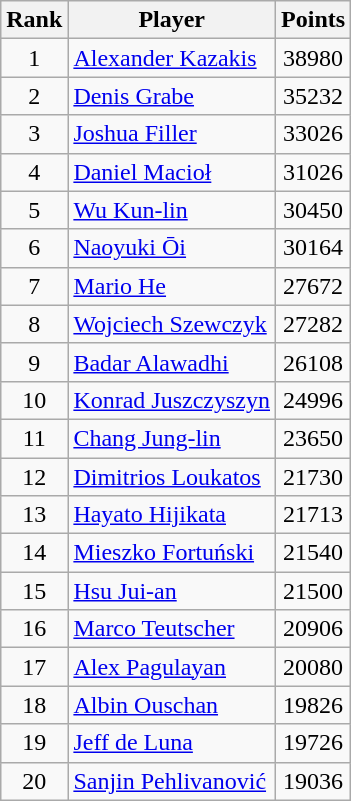<table class="wikitable sortable" style="text-align:center">
<tr>
<th>Rank</th>
<th>Player</th>
<th>Points</th>
</tr>
<tr>
<td>1</td>
<td style="text-align:left"> <a href='#'>Alexander Kazakis</a></td>
<td>38980</td>
</tr>
<tr>
<td>2</td>
<td style="text-align:left"> <a href='#'>Denis Grabe</a></td>
<td>35232</td>
</tr>
<tr>
<td>3</td>
<td style="text-align:left"> <a href='#'>Joshua Filler</a></td>
<td>33026</td>
</tr>
<tr>
<td>4</td>
<td style="text-align:left"> <a href='#'>Daniel Macioł</a></td>
<td>31026</td>
</tr>
<tr>
<td>5</td>
<td style="text-align:left"> <a href='#'>Wu Kun-lin</a></td>
<td>30450</td>
</tr>
<tr>
<td>6</td>
<td style="text-align:left"> <a href='#'>Naoyuki Ōi</a></td>
<td>30164</td>
</tr>
<tr>
<td>7</td>
<td style="text-align:left"> <a href='#'>Mario He</a></td>
<td>27672</td>
</tr>
<tr>
<td>8</td>
<td style="text-align:left"> <a href='#'>Wojciech Szewczyk</a></td>
<td>27282</td>
</tr>
<tr>
<td>9</td>
<td style="text-align:left"> <a href='#'>Badar Alawadhi</a></td>
<td>26108</td>
</tr>
<tr>
<td>10</td>
<td style="text-align:left"> <a href='#'>Konrad Juszczyszyn</a></td>
<td>24996</td>
</tr>
<tr>
<td>11</td>
<td style="text-align:left"> <a href='#'>Chang Jung-lin</a></td>
<td>23650</td>
</tr>
<tr>
<td>12</td>
<td style="text-align:left"> <a href='#'>Dimitrios Loukatos</a></td>
<td>21730</td>
</tr>
<tr>
<td>13</td>
<td style="text-align:left"> <a href='#'>Hayato Hijikata</a></td>
<td>21713</td>
</tr>
<tr>
<td>14</td>
<td style="text-align:left"> <a href='#'>Mieszko Fortuński</a></td>
<td>21540</td>
</tr>
<tr>
<td>15</td>
<td style="text-align:left"> <a href='#'>Hsu Jui-an</a></td>
<td>21500</td>
</tr>
<tr>
<td>16</td>
<td style="text-align:left"> <a href='#'>Marco Teutscher</a></td>
<td>20906</td>
</tr>
<tr>
<td>17</td>
<td style="text-align:left"> <a href='#'>Alex Pagulayan</a></td>
<td>20080</td>
</tr>
<tr>
<td>18</td>
<td style="text-align:left"> <a href='#'>Albin Ouschan</a></td>
<td>19826</td>
</tr>
<tr>
<td>19</td>
<td style="text-align:left"> <a href='#'>Jeff de Luna</a></td>
<td>19726</td>
</tr>
<tr>
<td>20</td>
<td style="text-align:left"> <a href='#'>Sanjin Pehlivanović</a></td>
<td>19036</td>
</tr>
</table>
